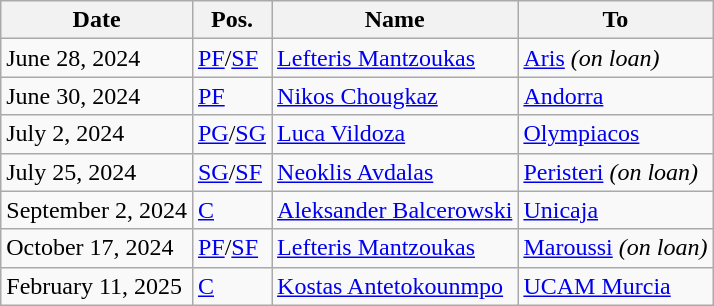<table class="wikitable">
<tr>
<th>Date</th>
<th>Pos.</th>
<th>Name</th>
<th>To</th>
</tr>
<tr>
<td>June 28, 2024</td>
<td><a href='#'>PF</a>/<a href='#'>SF</a></td>
<td> <a href='#'>Lefteris Mantzoukas</a></td>
<td> <a href='#'>Aris</a> <em>(on loan)</em></td>
</tr>
<tr>
<td>June 30, 2024</td>
<td><a href='#'>PF</a></td>
<td> <a href='#'>Nikos Chougkaz</a></td>
<td> <a href='#'>Andorra</a></td>
</tr>
<tr>
<td>July 2, 2024</td>
<td><a href='#'>PG</a>/<a href='#'>SG</a></td>
<td> <a href='#'>Luca Vildoza</a></td>
<td> <a href='#'>Olympiacos</a></td>
</tr>
<tr>
<td>July 25, 2024</td>
<td><a href='#'>SG</a>/<a href='#'>SF</a></td>
<td> <a href='#'>Neoklis Avdalas</a></td>
<td> <a href='#'>Peristeri</a> <em>(on loan)</em></td>
</tr>
<tr>
<td>September 2, 2024</td>
<td><a href='#'>C</a></td>
<td> <a href='#'>Aleksander Balcerowski</a></td>
<td> <a href='#'>Unicaja</a></td>
</tr>
<tr>
<td>October 17, 2024</td>
<td><a href='#'>PF</a>/<a href='#'>SF</a></td>
<td> <a href='#'>Lefteris Mantzoukas</a></td>
<td> <a href='#'>Maroussi</a> <em>(on loan)</em></td>
</tr>
<tr>
<td>February 11, 2025</td>
<td><a href='#'>C</a></td>
<td> <a href='#'>Kostas Antetokounmpo</a></td>
<td> <a href='#'>UCAM Murcia</a></td>
</tr>
</table>
